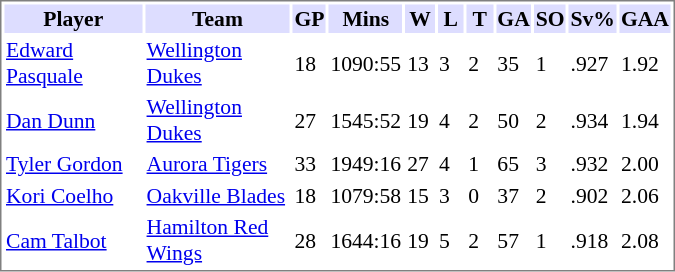<table cellpadding="0">
<tr align="left" style="vertical-align: top">
<td></td>
<td><br><table cellpadding="1" width="450px" style="font-size: 90%; border: 1px solid gray;">
<tr>
<th bgcolor="#DDDDFF" width="27.5%">Player</th>
<th bgcolor="#DDDDFF" width="27.5%">Team</th>
<th bgcolor="#DDDDFF" width="5%">GP</th>
<th bgcolor="#DDDDFF" width="5%">Mins</th>
<th bgcolor="#DDDDFF" width="5%">W</th>
<th bgcolor="#DDDDFF" width="5%">L</th>
<th bgcolor="#DDDDFF" width="5%">T</th>
<th bgcolor="#DDDDFF" width="5%">GA</th>
<th bgcolor="#DDDDFF" width="5%">SO</th>
<th bgcolor="#DDDDFF" width="5%">Sv%</th>
<th bgcolor="#DDDDFF" width="5%">GAA</th>
</tr>
<tr>
<td><a href='#'>Edward Pasquale</a></td>
<td><a href='#'>Wellington Dukes</a></td>
<td>18</td>
<td>1090:55</td>
<td>13</td>
<td>3</td>
<td>2</td>
<td>35</td>
<td>1</td>
<td>.927</td>
<td>1.92</td>
</tr>
<tr>
<td><a href='#'>Dan Dunn</a></td>
<td><a href='#'>Wellington Dukes</a></td>
<td>27</td>
<td>1545:52</td>
<td>19</td>
<td>4</td>
<td>2</td>
<td>50</td>
<td>2</td>
<td>.934</td>
<td>1.94</td>
</tr>
<tr>
<td><a href='#'>Tyler Gordon</a></td>
<td><a href='#'>Aurora Tigers</a></td>
<td>33</td>
<td>1949:16</td>
<td>27</td>
<td>4</td>
<td>1</td>
<td>65</td>
<td>3</td>
<td>.932</td>
<td>2.00</td>
</tr>
<tr>
<td><a href='#'>Kori Coelho</a></td>
<td><a href='#'>Oakville Blades</a></td>
<td>18</td>
<td>1079:58</td>
<td>15</td>
<td>3</td>
<td>0</td>
<td>37</td>
<td>2</td>
<td>.902</td>
<td>2.06</td>
</tr>
<tr>
<td><a href='#'>Cam Talbot</a></td>
<td><a href='#'>Hamilton Red Wings</a></td>
<td>28</td>
<td>1644:16</td>
<td>19</td>
<td>5</td>
<td>2</td>
<td>57</td>
<td>1</td>
<td>.918</td>
<td>2.08</td>
</tr>
</table>
</td>
</tr>
</table>
